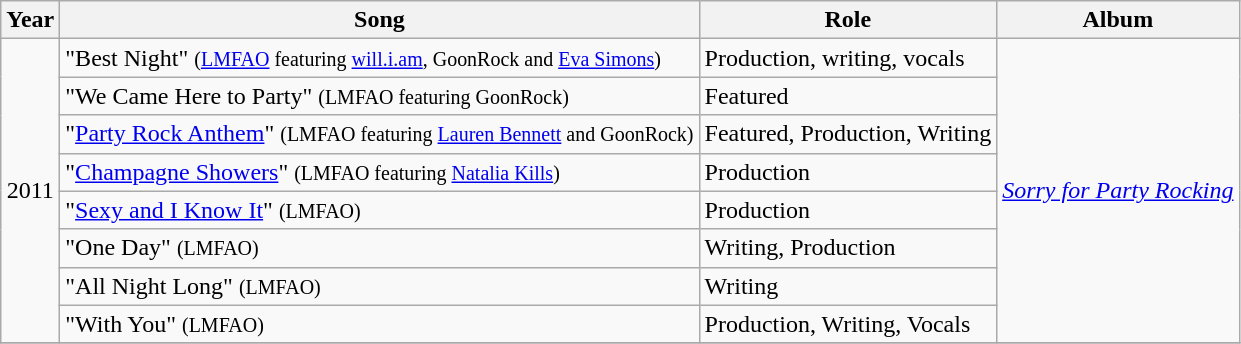<table class="wikitable">
<tr>
<th scope="col">Year</th>
<th scope="col">Song</th>
<th scope="col">Role</th>
<th scope="col">Album</th>
</tr>
<tr>
<td style="text-align:center;" rowspan="8">2011</td>
<td>"Best Night" <small>(<a href='#'>LMFAO</a> featuring <a href='#'>will.i.am</a>, GoonRock and <a href='#'>Eva Simons</a>)</small></td>
<td>Production, writing, vocals</td>
<td style="text-align:center;" rowspan="8"><em><a href='#'>Sorry for Party Rocking</a></em></td>
</tr>
<tr>
<td>"We Came Here to Party" <small>(LMFAO featuring GoonRock)</small></td>
<td>Featured</td>
</tr>
<tr>
<td>"<a href='#'>Party Rock Anthem</a>" <small>(LMFAO featuring <a href='#'>Lauren Bennett</a> and GoonRock)</small></td>
<td>Featured, Production, Writing</td>
</tr>
<tr>
<td>"<a href='#'>Champagne Showers</a>" <small>(LMFAO featuring <a href='#'>Natalia Kills</a>)</small></td>
<td>Production</td>
</tr>
<tr>
<td>"<a href='#'>Sexy and I Know It</a>" <small>(LMFAO)</small></td>
<td>Production</td>
</tr>
<tr>
<td>"One Day"  <small>(LMFAO)</small></td>
<td>Writing, Production</td>
</tr>
<tr>
<td>"All Night Long" <small>(LMFAO)</small></td>
<td>Writing</td>
</tr>
<tr>
<td>"With You" <small>(LMFAO)</small></td>
<td>Production, Writing, Vocals</td>
</tr>
<tr>
</tr>
</table>
